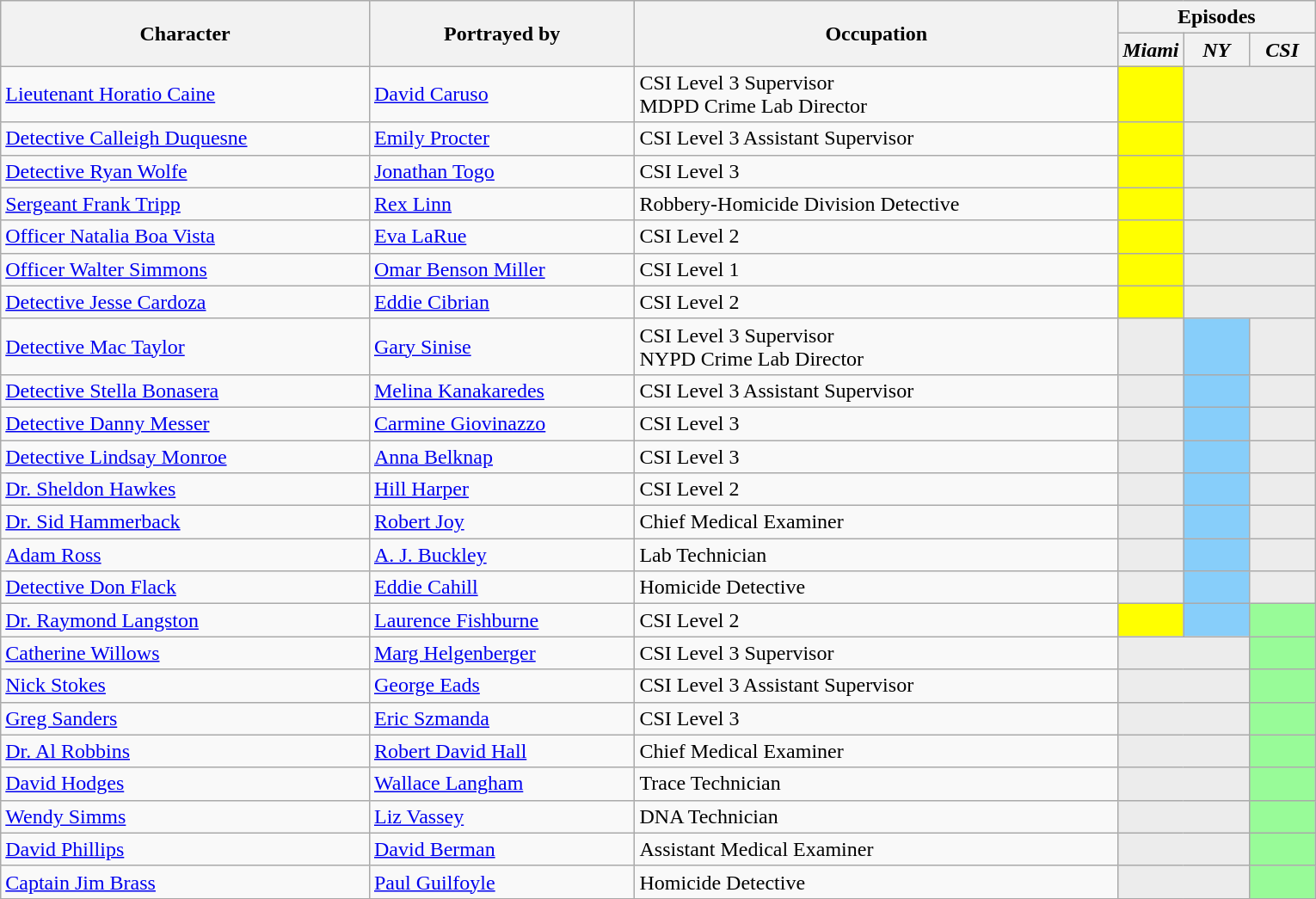<table class="wikitable">
<tr>
<th rowspan="2">Character</th>
<th rowspan="2">Portrayed by</th>
<th rowspan="2">Occupation</th>
<th colspan="11">Episodes</th>
</tr>
<tr>
<th width="5%"><em>Miami</em></th>
<th width="5%"><em>NY</em></th>
<th width="5%"><em>CSI</em></th>
</tr>
<tr>
<td><a href='#'>Lieutenant Horatio Caine</a></td>
<td><a href='#'>David Caruso</a></td>
<td>CSI Level 3 Supervisor<br>MDPD Crime Lab Director</td>
<td style="background: #FFFF00" colspan="1" align="center"></td>
<td colspan="2" style="background: #ececec; color: grey; vertical-align: middle; text-align: center; " class="table-na"></td>
</tr>
<tr>
<td><a href='#'>Detective Calleigh Duquesne</a></td>
<td><a href='#'>Emily Procter</a></td>
<td>CSI Level 3 Assistant Supervisor</td>
<td style="background: #FFFF00" colspan="1" align="center"></td>
<td colspan="2" style="background: #ececec; color: grey; vertical-align: middle; text-align: center; " class="table-na"></td>
</tr>
<tr>
<td><a href='#'>Detective Ryan Wolfe</a></td>
<td><a href='#'>Jonathan Togo</a></td>
<td>CSI Level 3</td>
<td style="background: #FFFF00" colspan="1" align="center"></td>
<td colspan="2" style="background: #ececec; color: grey; vertical-align: middle; text-align: center; " class="table-na"></td>
</tr>
<tr>
<td><a href='#'>Sergeant Frank Tripp</a></td>
<td><a href='#'>Rex Linn</a></td>
<td>Robbery-Homicide Division Detective</td>
<td style="background: #FFFF00" colspan="1" align="center"></td>
<td colspan="2" style="background: #ececec; color: grey; vertical-align: middle; text-align: center; " class="table-na"></td>
</tr>
<tr>
<td><a href='#'>Officer Natalia Boa Vista</a></td>
<td><a href='#'>Eva LaRue</a></td>
<td>CSI Level 2</td>
<td style="background: #FFFF00" colspan="1" align="center"></td>
<td colspan="2" style="background: #ececec; color: grey; vertical-align: middle; text-align: center; " class="table-na"></td>
</tr>
<tr>
<td><a href='#'>Officer Walter Simmons</a></td>
<td><a href='#'>Omar Benson Miller</a></td>
<td>CSI Level 1</td>
<td style="background: #FFFF00" colspan="1" align="center"></td>
<td colspan="2" style="background: #ececec; color: grey; vertical-align: middle; text-align: center; " class="table-na"></td>
</tr>
<tr>
<td><a href='#'>Detective Jesse Cardoza</a></td>
<td><a href='#'>Eddie Cibrian</a></td>
<td>CSI Level 2</td>
<td style="background: #FFFF00" colspan="1" align="center"></td>
<td colspan="2" style="background: #ececec; color: grey; vertical-align: middle; text-align: center; " class="table-na"></td>
</tr>
<tr>
<td><a href='#'>Detective Mac Taylor</a></td>
<td><a href='#'>Gary Sinise</a></td>
<td>CSI Level 3 Supervisor<br>NYPD Crime Lab Director</td>
<td colspan="1" style="background: #ececec; color: grey; vertical-align: middle; text-align: center; " class="table-na"></td>
<td style="background: #87CEFA" colspan="1" align="center"></td>
<td colspan="1" style="background: #ececec; color: grey; vertical-align: middle; text-align: center; " class="table-na"></td>
</tr>
<tr>
<td><a href='#'>Detective Stella Bonasera</a></td>
<td><a href='#'>Melina Kanakaredes</a></td>
<td>CSI Level 3 Assistant Supervisor</td>
<td colspan="1" style="background: #ececec; color: grey; vertical-align: middle; text-align: center; " class="table-na"></td>
<td style="background: #87CEFA" colspan="1" align="center"></td>
<td colspan="1" style="background: #ececec; color: grey; vertical-align: middle; text-align: center; " class="table-na"></td>
</tr>
<tr>
<td><a href='#'>Detective Danny Messer</a></td>
<td><a href='#'>Carmine Giovinazzo</a></td>
<td>CSI Level 3</td>
<td colspan="1" style="background: #ececec; color: grey; vertical-align: middle; text-align: center; " class="table-na"></td>
<td style="background: #87CEFA" colspan="1" align="center"></td>
<td colspan="1" style="background: #ececec; color: grey; vertical-align: middle; text-align: center; " class="table-na"></td>
</tr>
<tr>
<td><a href='#'>Detective Lindsay Monroe</a></td>
<td><a href='#'>Anna Belknap</a></td>
<td>CSI Level 3</td>
<td colspan="1" style="background: #ececec; color: grey; vertical-align: middle; text-align: center; " class="table-na"></td>
<td style="background: #87CEFA" colspan="1" align="center"></td>
<td colspan="1" style="background: #ececec; color: grey; vertical-align: middle; text-align: center; " class="table-na"></td>
</tr>
<tr>
<td><a href='#'>Dr. Sheldon Hawkes</a></td>
<td><a href='#'>Hill Harper</a></td>
<td>CSI Level 2</td>
<td colspan="1" style="background: #ececec; color: grey; vertical-align: middle; text-align: center; " class="table-na"></td>
<td style="background: #87CEFA" colspan="1" align="center"></td>
<td colspan="1" style="background: #ececec; color: grey; vertical-align: middle; text-align: center; " class="table-na"></td>
</tr>
<tr>
<td><a href='#'>Dr. Sid Hammerback</a></td>
<td><a href='#'>Robert Joy</a></td>
<td>Chief Medical Examiner</td>
<td colspan="1" style="background: #ececec; color: grey; vertical-align: middle; text-align: center; " class="table-na"></td>
<td style="background: #87CEFA" colspan="1" align="center"></td>
<td colspan="1" style="background: #ececec; color: grey; vertical-align: middle; text-align: center; " class="table-na"></td>
</tr>
<tr>
<td><a href='#'>Adam Ross</a></td>
<td><a href='#'>A. J. Buckley</a></td>
<td>Lab Technician</td>
<td colspan="1" style="background: #ececec; color: grey; vertical-align: middle; text-align: center; " class="table-na"></td>
<td style="background: #87CEFA" colspan="1" align="center"></td>
<td colspan="1" style="background: #ececec; color: grey; vertical-align: middle; text-align: center; " class="table-na"></td>
</tr>
<tr>
<td><a href='#'>Detective Don Flack</a></td>
<td><a href='#'>Eddie Cahill</a></td>
<td>Homicide Detective</td>
<td colspan="1" style="background: #ececec; color: grey; vertical-align: middle; text-align: center; " class="table-na"></td>
<td style="background: #87CEFA" colspan="1" align="center"></td>
<td colspan="1" style="background: #ececec; color: grey; vertical-align: middle; text-align: center; " class="table-na"></td>
</tr>
<tr>
<td><a href='#'>Dr. Raymond Langston</a></td>
<td><a href='#'>Laurence Fishburne</a></td>
<td>CSI Level 2</td>
<td colspan="1" style="background: #FFFF00; color: grey; vertical-align: middle; text-align: center; " class="table-na"></td>
<td style="background: #87CEFA" colspan="1" align="center"></td>
<td colspan="1" style="background: #98FB98; color: grey; vertical-align: middle; text-align: center; " class="table-na"></td>
</tr>
<tr>
<td><a href='#'>Catherine Willows</a></td>
<td><a href='#'>Marg Helgenberger</a></td>
<td>CSI Level 3 Supervisor</td>
<td colspan="2" style="background: #ececec; color: grey; vertical-align: middle; text-align: center; " class="table-na"></td>
<td style="background: #98FB98" colspan="1" align="center"></td>
</tr>
<tr>
<td><a href='#'>Nick Stokes</a></td>
<td><a href='#'>George Eads</a></td>
<td>CSI Level 3 Assistant Supervisor</td>
<td colspan="2" style="background: #ececec; color: grey; vertical-align: middle; text-align: center; " class="table-na"></td>
<td style="background: #98FB98" colspan="1" align="center"></td>
</tr>
<tr>
<td><a href='#'>Greg Sanders</a></td>
<td><a href='#'>Eric Szmanda</a></td>
<td>CSI Level 3</td>
<td colspan="2" style="background: #ececec; color: grey; vertical-align: middle; text-align: center; " class="table-na"></td>
<td style="background: #98FB98" colspan="1" align="center"></td>
</tr>
<tr>
<td><a href='#'>Dr. Al Robbins</a></td>
<td><a href='#'>Robert David Hall</a></td>
<td>Chief Medical Examiner</td>
<td colspan="2" style="background: #ececec; color: grey; vertical-align: middle; text-align: center; " class="table-na"></td>
<td style="background: #98FB98" colspan="1" align="center"></td>
</tr>
<tr>
<td><a href='#'>David Hodges</a></td>
<td><a href='#'>Wallace Langham</a></td>
<td>Trace Technician</td>
<td colspan="2" style="background: #ececec; color: grey; vertical-align: middle; text-align: center; " class="table-na"></td>
<td style="background: #98FB98" colspan="1" align="center"></td>
</tr>
<tr>
<td><a href='#'>Wendy Simms</a></td>
<td><a href='#'>Liz Vassey</a></td>
<td>DNA Technician</td>
<td colspan="2" style="background: #ececec; color: grey; vertical-align: middle; text-align: center; " class="table-na"></td>
<td style="background: #98FB98" colspan="1" align="center"></td>
</tr>
<tr>
<td><a href='#'>David Phillips</a></td>
<td><a href='#'>David Berman</a></td>
<td>Assistant Medical Examiner</td>
<td colspan="2" style="background: #ececec; color: grey; vertical-align: middle; text-align: center; " class="table-na"></td>
<td style="background: #98FB98" colspan="1" align="center"></td>
</tr>
<tr>
<td><a href='#'>Captain Jim Brass</a></td>
<td><a href='#'>Paul Guilfoyle</a></td>
<td>Homicide Detective</td>
<td colspan="2" style="background: #ececec; color: grey; vertical-align: middle; text-align: center; " class="table-na"></td>
<td style="background: #98FB98" colspan="1" align="center"></td>
</tr>
<tr>
</tr>
</table>
